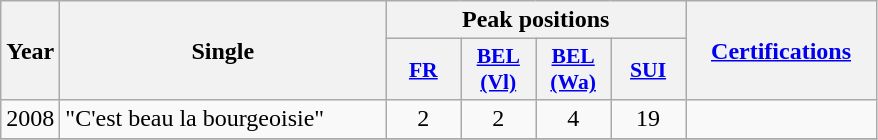<table class="wikitable">
<tr>
<th align="center" rowspan="2" width="10">Year</th>
<th align="center" rowspan="2" width="210">Single</th>
<th align="center" colspan="4" width="30">Peak positions</th>
<th align="center" rowspan="2" width="120"><a href='#'>Certifications</a></th>
</tr>
<tr>
<th scope="col" style="width:3em;font-size:90%;"><a href='#'>FR</a><br></th>
<th scope="col" style="width:3em;font-size:90%;"><a href='#'>BEL <br>(Vl)</a><br></th>
<th scope="col" style="width:3em;font-size:90%;"><a href='#'>BEL <br>(Wa)</a><br></th>
<th scope="col" style="width:3em;font-size:90%;"><a href='#'>SUI</a><br></th>
</tr>
<tr>
<td align="center" rowspan="1">2008</td>
<td>"C'est beau la bourgeoisie"</td>
<td align="center">2</td>
<td align="center">2</td>
<td align="center">4</td>
<td align="center">19</td>
<td align="center"></td>
</tr>
<tr>
</tr>
</table>
